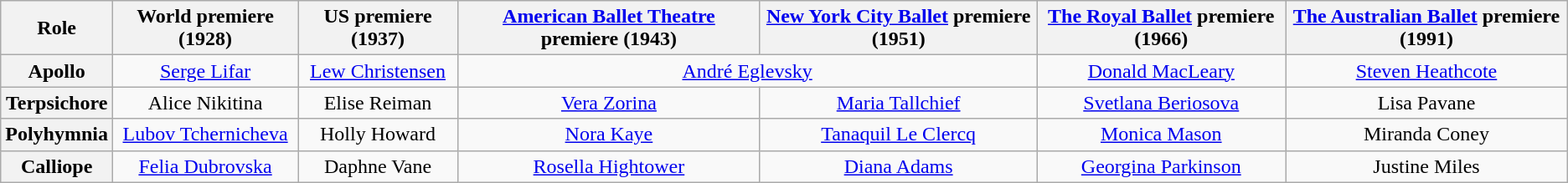<table class="wikitable">
<tr>
<th><strong>Role</strong></th>
<th>World premiere (1928)</th>
<th>US premiere (1937)</th>
<th><a href='#'>American Ballet Theatre</a> premiere (1943)</th>
<th><a href='#'>New York City Ballet</a> premiere (1951)</th>
<th><a href='#'>The Royal Ballet</a> premiere (1966)</th>
<th><a href='#'>The Australian Ballet</a> premiere (1991)</th>
</tr>
<tr>
<th>Apollo</th>
<td style="text-align:center;"><a href='#'>Serge Lifar</a></td>
<td style="text-align:center;"><a href='#'>Lew Christensen</a></td>
<td colspan="2" style="text-align:center;"><a href='#'>André Eglevsky</a></td>
<td style="text-align:center;"><a href='#'>Donald MacLeary</a></td>
<td style="text-align:center;"><a href='#'>Steven Heathcote</a></td>
</tr>
<tr>
<th>Terpsichore</th>
<td style="text-align:center;">Alice Nikitina</td>
<td style="text-align:center;">Elise Reiman</td>
<td style="text-align:center;"><a href='#'>Vera Zorina</a></td>
<td style="text-align:center;"><a href='#'>Maria Tallchief</a></td>
<td style="text-align:center;"><a href='#'>Svetlana Beriosova</a></td>
<td style="text-align:center;">Lisa Pavane</td>
</tr>
<tr>
<th>Polyhymnia</th>
<td style="text-align:center;"><a href='#'>Lubov Tchernicheva</a></td>
<td style="text-align:center;">Holly Howard</td>
<td style="text-align:center;"><a href='#'>Nora Kaye</a></td>
<td style="text-align:center;"><a href='#'>Tanaquil Le Clercq</a></td>
<td style="text-align:center;"><a href='#'>Monica Mason</a></td>
<td style="text-align:center;">Miranda Coney</td>
</tr>
<tr>
<th>Calliope</th>
<td style="text-align:center;"><a href='#'>Felia Dubrovska</a></td>
<td style="text-align:center;">Daphne Vane</td>
<td style="text-align:center;"><a href='#'>Rosella Hightower</a></td>
<td style="text-align:center;"><a href='#'>Diana Adams</a></td>
<td style="text-align:center;"><a href='#'>Georgina Parkinson</a></td>
<td style="text-align:center;">Justine Miles</td>
</tr>
</table>
